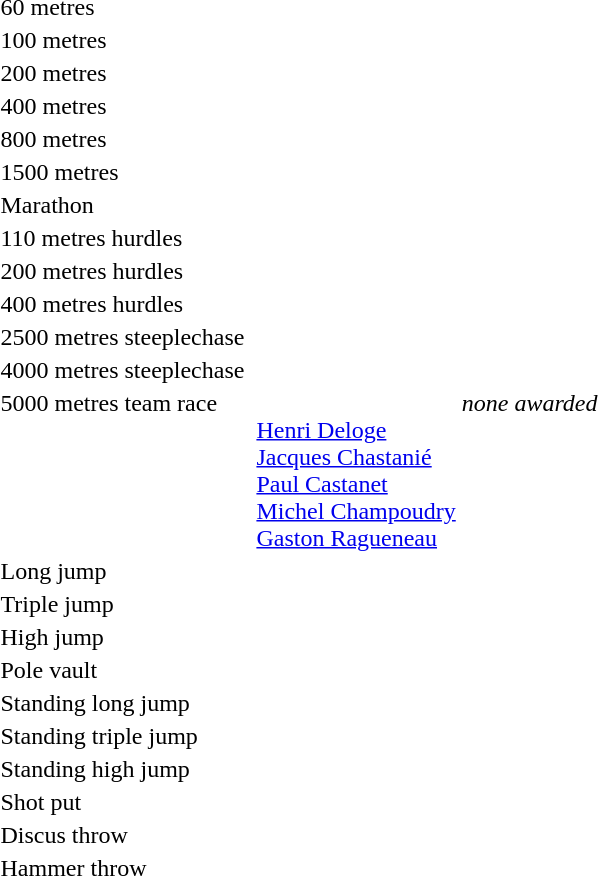<table>
<tr>
<td>60 metres<br></td>
<td></td>
<td></td>
<td></td>
</tr>
<tr>
<td>100 metres<br></td>
<td></td>
<td></td>
<td></td>
</tr>
<tr>
<td>200 metres<br></td>
<td></td>
<td></td>
<td></td>
</tr>
<tr>
<td>400 metres<br></td>
<td></td>
<td></td>
<td></td>
</tr>
<tr>
<td>800 metres<br></td>
<td></td>
<td></td>
<td></td>
</tr>
<tr>
<td>1500 metres<br></td>
<td></td>
<td></td>
<td></td>
</tr>
<tr>
<td>Marathon<br></td>
<td> </td>
<td></td>
<td></td>
</tr>
<tr>
<td>110 metres hurdles<br></td>
<td></td>
<td></td>
<td></td>
</tr>
<tr>
<td>200 metres hurdles<br></td>
<td></td>
<td></td>
<td></td>
</tr>
<tr>
<td>400 metres hurdles<br></td>
<td></td>
<td></td>
<td></td>
</tr>
<tr>
<td>2500 metres steeplechase<br></td>
<td></td>
<td></td>
<td></td>
</tr>
<tr>
<td>4000 metres steeplechase<br></td>
<td></td>
<td></td>
<td></td>
</tr>
<tr valign="top">
<td>5000 metres team race<br></td>
<td><br><br><br><br><br></td>
<td><br><a href='#'>Henri Deloge</a><br><a href='#'>Jacques Chastanié</a><br><a href='#'>Paul Castanet</a><br><a href='#'>Michel Champoudry</a><br><a href='#'>Gaston Ragueneau</a></td>
<td><em>none awarded</em></td>
</tr>
<tr>
<td>Long jump<br></td>
<td></td>
<td></td>
<td></td>
</tr>
<tr>
<td>Triple jump<br></td>
<td></td>
<td></td>
<td></td>
</tr>
<tr>
<td>High jump<br></td>
<td></td>
<td></td>
<td></td>
</tr>
<tr>
<td>Pole vault<br></td>
<td></td>
<td></td>
<td></td>
</tr>
<tr>
<td>Standing long jump<br></td>
<td></td>
<td></td>
<td></td>
</tr>
<tr>
<td>Standing triple jump<br></td>
<td></td>
<td></td>
<td></td>
</tr>
<tr>
<td>Standing high jump<br></td>
<td></td>
<td></td>
<td></td>
</tr>
<tr>
<td>Shot put<br></td>
<td></td>
<td></td>
<td></td>
</tr>
<tr>
<td>Discus throw<br></td>
<td></td>
<td></td>
<td></td>
</tr>
<tr>
<td>Hammer throw<br></td>
<td></td>
<td></td>
<td></td>
</tr>
</table>
